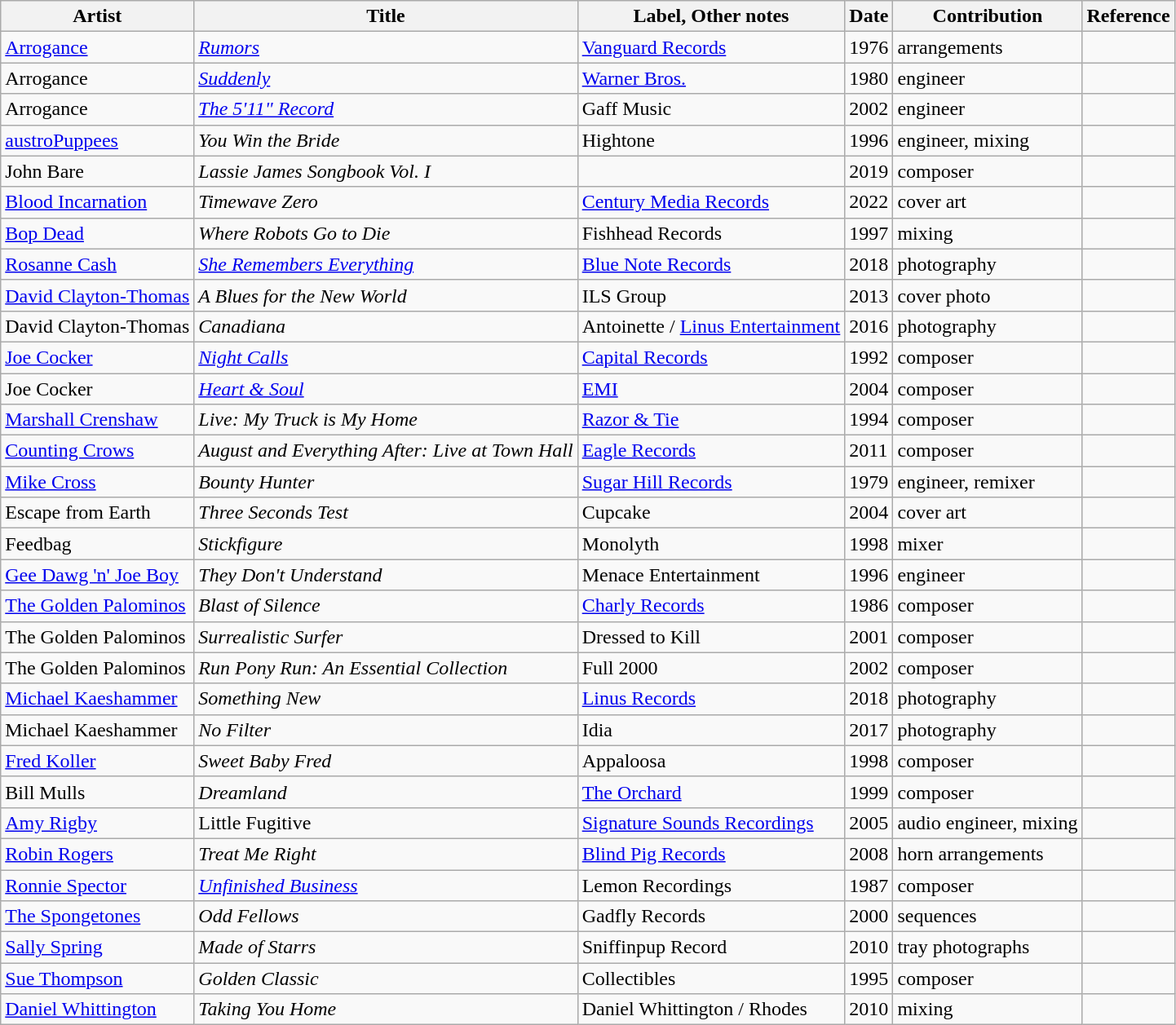<table class="wikitable">
<tr>
<th>Artist</th>
<th>Title</th>
<th>Label, Other notes</th>
<th>Date</th>
<th>Contribution</th>
<th>Reference</th>
</tr>
<tr>
<td><a href='#'>Arrogance</a></td>
<td><em><a href='#'>Rumors</a></em></td>
<td><a href='#'>Vanguard Records</a></td>
<td>1976</td>
<td>arrangements</td>
<td></td>
</tr>
<tr>
<td>Arrogance</td>
<td><em><a href='#'>Suddenly</a></em></td>
<td><a href='#'>Warner Bros.</a></td>
<td>1980</td>
<td>engineer</td>
<td></td>
</tr>
<tr>
<td>Arrogance</td>
<td><em><a href='#'>The 5'11" Record</a></em></td>
<td>Gaff Music</td>
<td>2002</td>
<td>engineer</td>
<td></td>
</tr>
<tr>
<td><a href='#'>austroPuppees</a></td>
<td><em>You Win the Bride</em></td>
<td>Hightone</td>
<td>1996</td>
<td>engineer, mixing</td>
<td></td>
</tr>
<tr>
<td>John Bare</td>
<td><em>Lassie James Songbook Vol. I</em></td>
<td></td>
<td>2019</td>
<td>composer</td>
<td></td>
</tr>
<tr>
<td><a href='#'>Blood Incarnation</a></td>
<td><em>Timewave Zero</em></td>
<td><a href='#'>Century Media Records</a></td>
<td>2022</td>
<td>cover art</td>
<td></td>
</tr>
<tr>
<td><a href='#'>Bop Dead</a></td>
<td><em>Where Robots Go to Die</em></td>
<td>Fishhead Records</td>
<td>1997</td>
<td>mixing</td>
<td></td>
</tr>
<tr>
<td><a href='#'>Rosanne Cash</a></td>
<td><em><a href='#'>She Remembers Everything</a></em></td>
<td><a href='#'>Blue Note Records</a></td>
<td>2018</td>
<td>photography</td>
<td></td>
</tr>
<tr>
<td><a href='#'>David Clayton-Thomas</a></td>
<td><em>A Blues for the New World</em></td>
<td>ILS Group</td>
<td>2013</td>
<td>cover photo</td>
<td></td>
</tr>
<tr>
<td>David Clayton-Thomas</td>
<td><em>Canadiana</em></td>
<td>Antoinette / <a href='#'>Linus Entertainment</a></td>
<td>2016</td>
<td>photography</td>
<td></td>
</tr>
<tr>
<td><a href='#'>Joe Cocker</a></td>
<td><em><a href='#'>Night Calls</a></em></td>
<td><a href='#'>Capital Records</a></td>
<td>1992</td>
<td>composer</td>
<td></td>
</tr>
<tr>
<td>Joe Cocker</td>
<td><em><a href='#'>Heart & Soul</a></em></td>
<td><a href='#'>EMI</a></td>
<td>2004</td>
<td>composer</td>
<td></td>
</tr>
<tr>
<td><a href='#'>Marshall Crenshaw</a></td>
<td><em>Live: My Truck is My Home</em></td>
<td><a href='#'>Razor & Tie</a></td>
<td>1994</td>
<td>composer</td>
<td></td>
</tr>
<tr>
<td><a href='#'>Counting Crows</a></td>
<td><em>August and Everything After: Live at Town Hall</em></td>
<td><a href='#'>Eagle Records</a></td>
<td>2011</td>
<td>composer</td>
<td></td>
</tr>
<tr>
<td><a href='#'>Mike Cross</a></td>
<td><em>Bounty Hunter</em></td>
<td><a href='#'>Sugar Hill Records</a></td>
<td>1979</td>
<td>engineer, remixer</td>
<td></td>
</tr>
<tr>
<td>Escape from Earth</td>
<td><em>Three Seconds Test</em></td>
<td>Cupcake</td>
<td>2004</td>
<td>cover art</td>
<td></td>
</tr>
<tr>
<td>Feedbag</td>
<td><em>Stickfigure</em></td>
<td>Monolyth</td>
<td>1998</td>
<td>mixer</td>
<td></td>
</tr>
<tr>
<td><a href='#'>Gee Dawg 'n' Joe Boy</a></td>
<td><em>They Don't Understand</em></td>
<td>Menace Entertainment</td>
<td>1996</td>
<td>engineer</td>
<td></td>
</tr>
<tr>
<td><a href='#'>The Golden Palominos</a></td>
<td><em>Blast of Silence</em></td>
<td><a href='#'>Charly Records</a></td>
<td>1986</td>
<td>composer</td>
<td></td>
</tr>
<tr>
<td>The Golden Palominos</td>
<td><em>Surrealistic Surfer</em></td>
<td>Dressed to Kill</td>
<td>2001</td>
<td>composer</td>
<td></td>
</tr>
<tr>
<td>The Golden Palominos</td>
<td><em>Run Pony Run: An Essential Collection</em></td>
<td>Full 2000</td>
<td>2002</td>
<td>composer</td>
<td></td>
</tr>
<tr>
<td><a href='#'>Michael Kaeshammer</a></td>
<td><em>Something New</em></td>
<td><a href='#'>Linus Records</a></td>
<td>2018</td>
<td>photography</td>
<td></td>
</tr>
<tr>
<td>Michael Kaeshammer</td>
<td><em>No Filter</em></td>
<td>Idia</td>
<td>2017</td>
<td>photography</td>
<td></td>
</tr>
<tr>
<td><a href='#'>Fred Koller</a></td>
<td><em>Sweet Baby Fred</em></td>
<td>Appaloosa</td>
<td>1998</td>
<td>composer</td>
<td></td>
</tr>
<tr>
<td>Bill Mulls</td>
<td><em>Dreamland</em></td>
<td><a href='#'>The Orchard</a></td>
<td>1999</td>
<td>composer</td>
<td></td>
</tr>
<tr>
<td><a href='#'>Amy Rigby</a></td>
<td>Little Fugitive</td>
<td><a href='#'>Signature Sounds Recordings</a></td>
<td>2005</td>
<td>audio engineer, mixing</td>
<td></td>
</tr>
<tr>
<td><a href='#'>Robin Rogers</a></td>
<td><em>Treat Me Right</em></td>
<td><a href='#'>Blind Pig Records</a></td>
<td>2008</td>
<td>horn arrangements</td>
<td></td>
</tr>
<tr>
<td><a href='#'>Ronnie Spector</a></td>
<td><em><a href='#'>Unfinished Business</a></em></td>
<td>Lemon Recordings</td>
<td>1987</td>
<td>composer</td>
<td></td>
</tr>
<tr>
<td><a href='#'>The Spongetones</a></td>
<td><em>Odd Fellows</em></td>
<td>Gadfly Records</td>
<td>2000</td>
<td>sequences</td>
<td></td>
</tr>
<tr>
<td><a href='#'>Sally Spring</a></td>
<td><em>Made of Starrs</em></td>
<td>Sniffinpup Record</td>
<td>2010</td>
<td>tray photographs</td>
<td></td>
</tr>
<tr>
<td><a href='#'>Sue Thompson</a></td>
<td><em>Golden Classic</em></td>
<td>Collectibles</td>
<td>1995</td>
<td>composer</td>
<td></td>
</tr>
<tr>
<td><a href='#'>Daniel Whittington</a></td>
<td><em>Taking You Home</em></td>
<td>Daniel Whittington / Rhodes</td>
<td>2010</td>
<td>mixing</td>
<td></td>
</tr>
</table>
